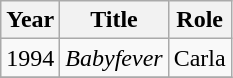<table class=wikitable>
<tr>
<th>Year</th>
<th>Title</th>
<th>Role</th>
</tr>
<tr>
<td>1994</td>
<td><em>Babyfever</em></td>
<td>Carla</td>
</tr>
<tr>
</tr>
</table>
